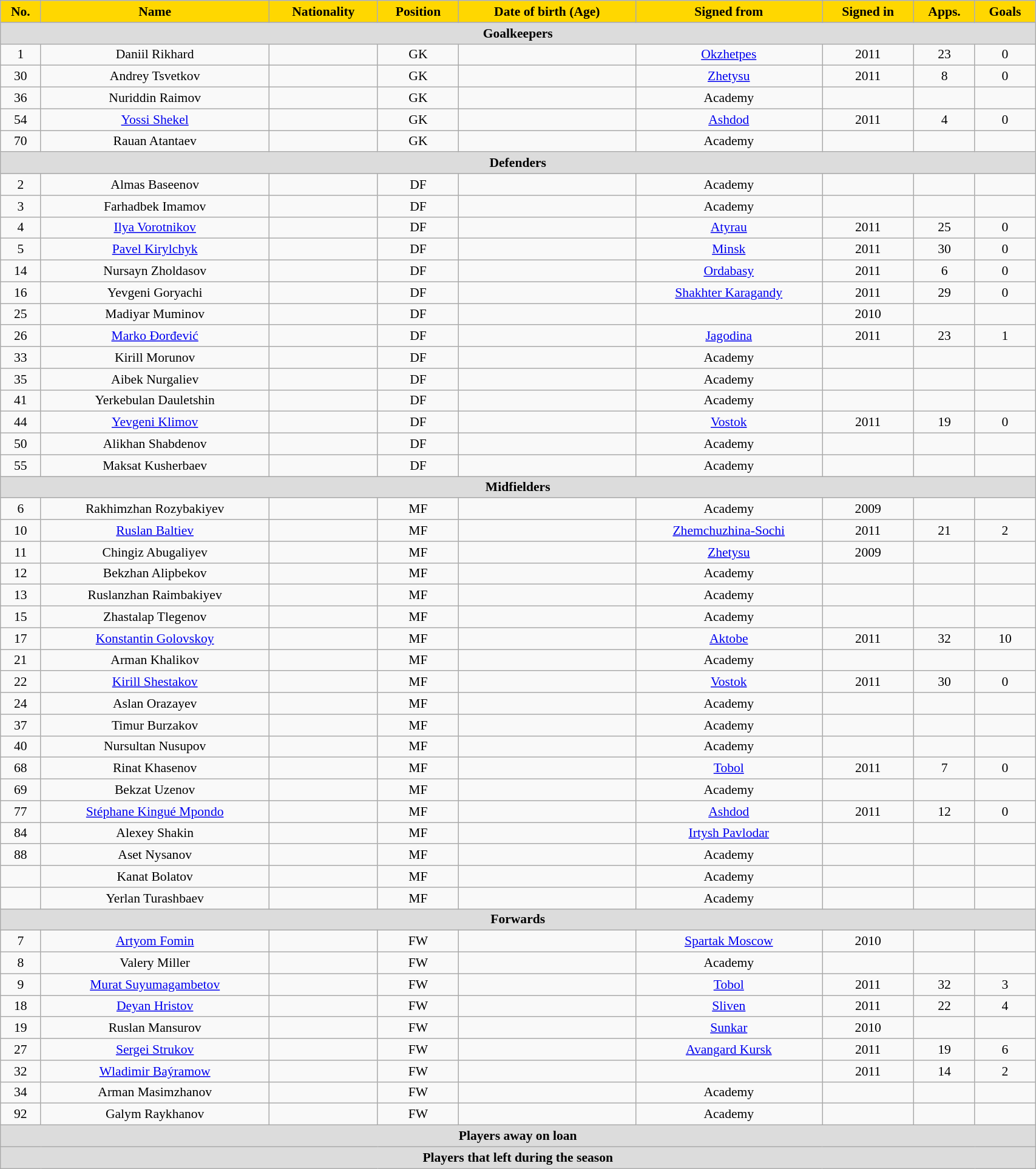<table class="wikitable"  style="text-align:center; font-size:90%; width:90%;">
<tr>
<th style="background:#FFD700; color:#000000; text-align:center;">No.</th>
<th style="background:#FFD700; color:#000000; text-align:center;">Name</th>
<th style="background:#FFD700; color:#000000; text-align:center;">Nationality</th>
<th style="background:#FFD700; color:#000000; text-align:center;">Position</th>
<th style="background:#FFD700; color:#000000; text-align:center;">Date of birth (Age)</th>
<th style="background:#FFD700; color:#000000; text-align:center;">Signed from</th>
<th style="background:#FFD700; color:#000000; text-align:center;">Signed in</th>
<th style="background:#FFD700; color:#000000; text-align:center;">Apps.</th>
<th style="background:#FFD700; color:#000000; text-align:center;">Goals</th>
</tr>
<tr>
<th colspan="11"  style="background:#dcdcdc; text-align:center;">Goalkeepers</th>
</tr>
<tr>
<td>1</td>
<td>Daniil Rikhard</td>
<td></td>
<td>GK</td>
<td></td>
<td><a href='#'>Okzhetpes</a></td>
<td>2011</td>
<td>23</td>
<td>0</td>
</tr>
<tr>
<td>30</td>
<td>Andrey Tsvetkov</td>
<td></td>
<td>GK</td>
<td></td>
<td><a href='#'>Zhetysu</a></td>
<td>2011</td>
<td>8</td>
<td>0</td>
</tr>
<tr>
<td>36</td>
<td>Nuriddin Raimov</td>
<td></td>
<td>GK</td>
<td></td>
<td>Academy</td>
<td></td>
<td></td>
<td></td>
</tr>
<tr>
<td>54</td>
<td><a href='#'>Yossi Shekel</a></td>
<td></td>
<td>GK</td>
<td></td>
<td><a href='#'>Ashdod</a></td>
<td>2011</td>
<td>4</td>
<td>0</td>
</tr>
<tr>
<td>70</td>
<td>Rauan Atantaev</td>
<td></td>
<td>GK</td>
<td></td>
<td>Academy</td>
<td></td>
<td></td>
<td></td>
</tr>
<tr>
<th colspan="11"  style="background:#dcdcdc; text-align:center;">Defenders</th>
</tr>
<tr>
<td>2</td>
<td>Almas Baseenov</td>
<td></td>
<td>DF</td>
<td></td>
<td>Academy</td>
<td></td>
<td></td>
<td></td>
</tr>
<tr>
<td>3</td>
<td>Farhadbek Imamov</td>
<td></td>
<td>DF</td>
<td></td>
<td>Academy</td>
<td></td>
<td></td>
<td></td>
</tr>
<tr>
<td>4</td>
<td><a href='#'>Ilya Vorotnikov</a></td>
<td></td>
<td>DF</td>
<td></td>
<td><a href='#'>Atyrau</a></td>
<td>2011</td>
<td>25</td>
<td>0</td>
</tr>
<tr>
<td>5</td>
<td><a href='#'>Pavel Kirylchyk</a></td>
<td></td>
<td>DF</td>
<td></td>
<td><a href='#'>Minsk</a></td>
<td>2011</td>
<td>30</td>
<td>0</td>
</tr>
<tr>
<td>14</td>
<td>Nursayn Zholdasov</td>
<td></td>
<td>DF</td>
<td></td>
<td><a href='#'>Ordabasy</a></td>
<td>2011</td>
<td>6</td>
<td>0</td>
</tr>
<tr>
<td>16</td>
<td>Yevgeni Goryachi</td>
<td></td>
<td>DF</td>
<td></td>
<td><a href='#'>Shakhter Karagandy</a></td>
<td>2011</td>
<td>29</td>
<td>0</td>
</tr>
<tr>
<td>25</td>
<td>Madiyar Muminov</td>
<td></td>
<td>DF</td>
<td></td>
<td></td>
<td>2010</td>
<td></td>
<td></td>
</tr>
<tr>
<td>26</td>
<td><a href='#'>Marko Đorđević</a></td>
<td></td>
<td>DF</td>
<td></td>
<td><a href='#'>Jagodina</a></td>
<td>2011</td>
<td>23</td>
<td>1</td>
</tr>
<tr>
<td>33</td>
<td>Kirill Morunov</td>
<td></td>
<td>DF</td>
<td></td>
<td>Academy</td>
<td></td>
<td></td>
<td></td>
</tr>
<tr>
<td>35</td>
<td>Aibek Nurgaliev</td>
<td></td>
<td>DF</td>
<td></td>
<td>Academy</td>
<td></td>
<td></td>
<td></td>
</tr>
<tr>
<td>41</td>
<td>Yerkebulan Dauletshin</td>
<td></td>
<td>DF</td>
<td></td>
<td>Academy</td>
<td></td>
<td></td>
<td></td>
</tr>
<tr>
<td>44</td>
<td><a href='#'>Yevgeni Klimov</a></td>
<td></td>
<td>DF</td>
<td></td>
<td><a href='#'>Vostok</a></td>
<td>2011</td>
<td>19</td>
<td>0</td>
</tr>
<tr>
<td>50</td>
<td>Alikhan Shabdenov</td>
<td></td>
<td>DF</td>
<td></td>
<td>Academy</td>
<td></td>
<td></td>
<td></td>
</tr>
<tr>
<td>55</td>
<td>Maksat Kusherbaev</td>
<td></td>
<td>DF</td>
<td></td>
<td>Academy</td>
<td></td>
<td></td>
<td></td>
</tr>
<tr>
<th colspan="11"  style="background:#dcdcdc; text-align:center;">Midfielders</th>
</tr>
<tr>
<td>6</td>
<td>Rakhimzhan Rozybakiyev</td>
<td></td>
<td>MF</td>
<td></td>
<td>Academy</td>
<td>2009</td>
<td></td>
<td></td>
</tr>
<tr>
<td>10</td>
<td><a href='#'>Ruslan Baltiev</a></td>
<td></td>
<td>MF</td>
<td></td>
<td><a href='#'>Zhemchuzhina-Sochi</a></td>
<td>2011</td>
<td>21</td>
<td>2</td>
</tr>
<tr>
<td>11</td>
<td>Chingiz Abugaliyev</td>
<td></td>
<td>MF</td>
<td></td>
<td><a href='#'>Zhetysu</a></td>
<td>2009</td>
<td></td>
<td></td>
</tr>
<tr>
<td>12</td>
<td>Bekzhan Alipbekov</td>
<td></td>
<td>MF</td>
<td></td>
<td>Academy</td>
<td></td>
<td></td>
<td></td>
</tr>
<tr>
<td>13</td>
<td>Ruslanzhan Raimbakiyev</td>
<td></td>
<td>MF</td>
<td></td>
<td>Academy</td>
<td></td>
<td></td>
<td></td>
</tr>
<tr>
<td>15</td>
<td>Zhastalap Tlegenov</td>
<td></td>
<td>MF</td>
<td></td>
<td>Academy</td>
<td></td>
<td></td>
<td></td>
</tr>
<tr>
<td>17</td>
<td><a href='#'>Konstantin Golovskoy</a></td>
<td></td>
<td>MF</td>
<td></td>
<td><a href='#'>Aktobe</a></td>
<td>2011</td>
<td>32</td>
<td>10</td>
</tr>
<tr>
<td>21</td>
<td>Arman Khalikov</td>
<td></td>
<td>MF</td>
<td></td>
<td>Academy</td>
<td></td>
<td></td>
<td></td>
</tr>
<tr>
<td>22</td>
<td><a href='#'>Kirill Shestakov</a></td>
<td></td>
<td>MF</td>
<td></td>
<td><a href='#'>Vostok</a></td>
<td>2011</td>
<td>30</td>
<td>0</td>
</tr>
<tr>
<td>24</td>
<td>Aslan Orazayev</td>
<td></td>
<td>MF</td>
<td></td>
<td>Academy</td>
<td></td>
<td></td>
<td></td>
</tr>
<tr>
<td>37</td>
<td>Timur Burzakov</td>
<td></td>
<td>MF</td>
<td></td>
<td>Academy</td>
<td></td>
<td></td>
<td></td>
</tr>
<tr>
<td>40</td>
<td>Nursultan Nusupov</td>
<td></td>
<td>MF</td>
<td></td>
<td>Academy</td>
<td></td>
<td></td>
<td></td>
</tr>
<tr>
<td>68</td>
<td>Rinat Khasenov</td>
<td></td>
<td>MF</td>
<td></td>
<td><a href='#'>Tobol</a></td>
<td>2011</td>
<td>7</td>
<td>0</td>
</tr>
<tr>
<td>69</td>
<td>Bekzat Uzenov</td>
<td></td>
<td>MF</td>
<td></td>
<td>Academy</td>
<td></td>
<td></td>
<td></td>
</tr>
<tr>
<td>77</td>
<td><a href='#'>Stéphane Kingué Mpondo</a></td>
<td></td>
<td>MF</td>
<td></td>
<td><a href='#'>Ashdod</a></td>
<td>2011</td>
<td>12</td>
<td>0</td>
</tr>
<tr>
<td>84</td>
<td>Alexey Shakin</td>
<td></td>
<td>MF</td>
<td></td>
<td><a href='#'>Irtysh Pavlodar</a></td>
<td></td>
<td></td>
<td></td>
</tr>
<tr>
<td>88</td>
<td>Aset Nysanov</td>
<td></td>
<td>MF</td>
<td></td>
<td>Academy</td>
<td></td>
<td></td>
<td></td>
</tr>
<tr>
<td></td>
<td>Kanat Bolatov</td>
<td></td>
<td>MF</td>
<td></td>
<td>Academy</td>
<td></td>
<td></td>
<td></td>
</tr>
<tr>
<td></td>
<td>Yerlan Turashbaev</td>
<td></td>
<td>MF</td>
<td></td>
<td>Academy</td>
<td></td>
<td></td>
<td></td>
</tr>
<tr>
<th colspan="11"  style="background:#dcdcdc; text-align:center;">Forwards</th>
</tr>
<tr>
<td>7</td>
<td><a href='#'>Artyom Fomin</a></td>
<td></td>
<td>FW</td>
<td></td>
<td><a href='#'>Spartak Moscow</a></td>
<td>2010</td>
<td></td>
<td></td>
</tr>
<tr>
<td>8</td>
<td>Valery Miller</td>
<td></td>
<td>FW</td>
<td></td>
<td>Academy</td>
<td></td>
<td></td>
<td></td>
</tr>
<tr>
<td>9</td>
<td><a href='#'>Murat Suyumagambetov</a></td>
<td></td>
<td>FW</td>
<td></td>
<td><a href='#'>Tobol</a></td>
<td>2011</td>
<td>32</td>
<td>3</td>
</tr>
<tr>
<td>18</td>
<td><a href='#'>Deyan Hristov</a></td>
<td></td>
<td>FW</td>
<td></td>
<td><a href='#'>Sliven</a></td>
<td>2011</td>
<td>22</td>
<td>4</td>
</tr>
<tr>
<td>19</td>
<td>Ruslan Mansurov</td>
<td></td>
<td>FW</td>
<td></td>
<td><a href='#'>Sunkar</a></td>
<td>2010</td>
<td></td>
<td></td>
</tr>
<tr>
<td>27</td>
<td><a href='#'>Sergei Strukov</a></td>
<td></td>
<td>FW</td>
<td></td>
<td><a href='#'>Avangard Kursk</a></td>
<td>2011</td>
<td>19</td>
<td>6</td>
</tr>
<tr>
<td>32</td>
<td><a href='#'>Wladimir Baýramow</a></td>
<td></td>
<td>FW</td>
<td></td>
<td></td>
<td>2011</td>
<td>14</td>
<td>2</td>
</tr>
<tr>
<td>34</td>
<td>Arman Masimzhanov</td>
<td></td>
<td>FW</td>
<td></td>
<td>Academy</td>
<td></td>
<td></td>
<td></td>
</tr>
<tr>
<td>92</td>
<td>Galym Raykhanov</td>
<td></td>
<td>FW</td>
<td></td>
<td>Academy</td>
<td></td>
<td></td>
<td></td>
</tr>
<tr>
<th colspan="11"  style="background:#dcdcdc; text-align:center;">Players away on loan</th>
</tr>
<tr>
<th colspan="11"  style="background:#dcdcdc; text-align:center;">Players that left during the season</th>
</tr>
</table>
